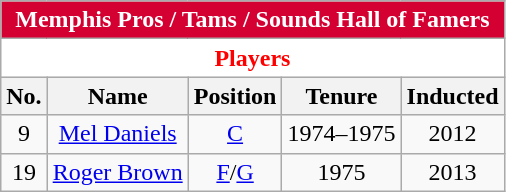<table class="wikitable" style="text-align:center">
<tr>
<th colspan="5" style="background:#D50032; color:#FFFFFF;">Memphis Pros / Tams / Sounds Hall of Famers</th>
</tr>
<tr>
<th colspan="5" style="text-align:center; background:#FFFFFF; color:#FF0000;">Players</th>
</tr>
<tr>
<th>No.</th>
<th>Name</th>
<th>Position</th>
<th>Tenure</th>
<th>Inducted</th>
</tr>
<tr>
<td>9</td>
<td><a href='#'>Mel Daniels</a></td>
<td><a href='#'>C</a></td>
<td>1974–1975</td>
<td>2012</td>
</tr>
<tr>
<td>19</td>
<td><a href='#'>Roger Brown</a></td>
<td><a href='#'>F</a>/<a href='#'>G</a></td>
<td>1975</td>
<td>2013</td>
</tr>
</table>
